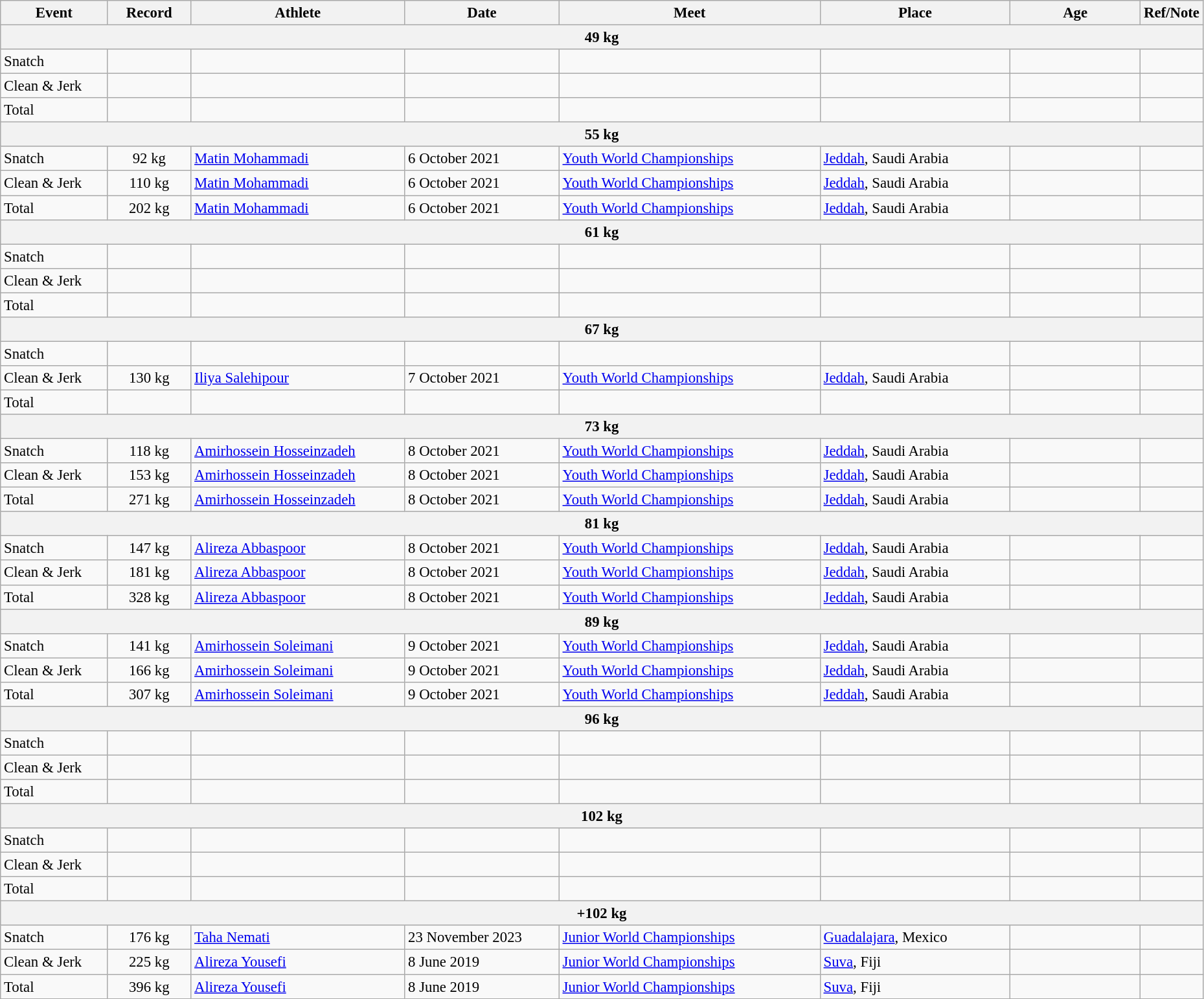<table class="wikitable" style="font-size:95%; width: 98%;">
<tr>
<th width=9%>Event</th>
<th width=7%>Record</th>
<th width=18%>Athlete</th>
<th width=13%>Date</th>
<th width=22%>Meet</th>
<th width=16%>Place</th>
<th width=11%>Age</th>
<th width=4%>Ref/Note</th>
</tr>
<tr bgcolor="#DDDDDD">
<th colspan="8">49 kg</th>
</tr>
<tr>
<td>Snatch</td>
<td align="center"></td>
<td></td>
<td></td>
<td></td>
<td></td>
<td></td>
<td></td>
</tr>
<tr>
<td>Clean & Jerk</td>
<td align="center"></td>
<td></td>
<td></td>
<td></td>
<td></td>
<td></td>
<td></td>
</tr>
<tr>
<td>Total</td>
<td align="center"></td>
<td></td>
<td></td>
<td></td>
<td></td>
<td></td>
<td></td>
</tr>
<tr bgcolor="#DDDDDD">
<th colspan="8">55 kg</th>
</tr>
<tr>
<td>Snatch</td>
<td align="center">92 kg</td>
<td><a href='#'>Matin Mohammadi</a></td>
<td>6 October 2021</td>
<td><a href='#'>Youth World Championships</a></td>
<td><a href='#'>Jeddah</a>, Saudi Arabia</td>
<td></td>
<td></td>
</tr>
<tr>
<td>Clean & Jerk</td>
<td align="center">110 kg</td>
<td><a href='#'>Matin Mohammadi</a></td>
<td>6 October 2021</td>
<td><a href='#'>Youth World Championships</a></td>
<td><a href='#'>Jeddah</a>, Saudi Arabia</td>
<td></td>
<td></td>
</tr>
<tr>
<td>Total</td>
<td align="center">202 kg</td>
<td><a href='#'>Matin Mohammadi</a></td>
<td>6 October 2021</td>
<td><a href='#'>Youth World Championships</a></td>
<td><a href='#'>Jeddah</a>, Saudi Arabia</td>
<td></td>
<td></td>
</tr>
<tr bgcolor="#DDDDDD">
<th colspan="8">61 kg</th>
</tr>
<tr>
<td>Snatch</td>
<td align="center"></td>
<td></td>
<td></td>
<td></td>
<td></td>
<td></td>
<td></td>
</tr>
<tr>
<td>Clean & Jerk</td>
<td align="center"></td>
<td></td>
<td></td>
<td></td>
<td></td>
<td></td>
<td></td>
</tr>
<tr>
<td>Total</td>
<td align="center"></td>
<td></td>
<td></td>
<td></td>
<td></td>
<td></td>
<td></td>
</tr>
<tr bgcolor="#DDDDDD">
<th colspan="8">67 kg</th>
</tr>
<tr>
<td>Snatch</td>
<td align="center"></td>
<td></td>
<td></td>
<td></td>
<td></td>
<td></td>
<td></td>
</tr>
<tr>
<td>Clean & Jerk</td>
<td align="center">130 kg</td>
<td><a href='#'>Iliya Salehipour</a></td>
<td>7 October 2021</td>
<td><a href='#'>Youth World Championships</a></td>
<td><a href='#'>Jeddah</a>, Saudi Arabia</td>
<td></td>
<td></td>
</tr>
<tr>
<td>Total</td>
<td align="center"></td>
<td></td>
<td></td>
<td></td>
<td></td>
<td></td>
<td></td>
</tr>
<tr bgcolor="#DDDDDD">
<th colspan="8">73 kg</th>
</tr>
<tr>
<td>Snatch</td>
<td align="center">118 kg</td>
<td><a href='#'>Amirhossein Hosseinzadeh</a></td>
<td>8 October 2021</td>
<td><a href='#'>Youth World Championships</a></td>
<td><a href='#'>Jeddah</a>, Saudi Arabia</td>
<td></td>
<td></td>
</tr>
<tr>
<td>Clean & Jerk</td>
<td align="center">153 kg</td>
<td><a href='#'>Amirhossein Hosseinzadeh</a></td>
<td>8 October 2021</td>
<td><a href='#'>Youth World Championships</a></td>
<td><a href='#'>Jeddah</a>, Saudi Arabia</td>
<td></td>
<td></td>
</tr>
<tr>
<td>Total</td>
<td align="center">271 kg</td>
<td><a href='#'>Amirhossein Hosseinzadeh</a></td>
<td>8 October 2021</td>
<td><a href='#'>Youth World Championships</a></td>
<td><a href='#'>Jeddah</a>, Saudi Arabia</td>
<td></td>
<td></td>
</tr>
<tr bgcolor="#DDDDDD">
<th colspan="8">81 kg</th>
</tr>
<tr>
<td>Snatch</td>
<td align="center">147 kg</td>
<td><a href='#'>Alireza Abbaspoor</a></td>
<td>8 October 2021</td>
<td><a href='#'>Youth World Championships</a></td>
<td><a href='#'>Jeddah</a>, Saudi Arabia</td>
<td></td>
<td></td>
</tr>
<tr>
<td>Clean & Jerk</td>
<td align="center">181 kg</td>
<td><a href='#'>Alireza Abbaspoor</a></td>
<td>8 October 2021</td>
<td><a href='#'>Youth World Championships</a></td>
<td><a href='#'>Jeddah</a>, Saudi Arabia</td>
<td></td>
<td></td>
</tr>
<tr>
<td>Total</td>
<td align="center">328 kg</td>
<td><a href='#'>Alireza Abbaspoor</a></td>
<td>8 October 2021</td>
<td><a href='#'>Youth World Championships</a></td>
<td><a href='#'>Jeddah</a>, Saudi Arabia</td>
<td></td>
<td></td>
</tr>
<tr bgcolor="#DDDDDD">
<th colspan="8">89 kg</th>
</tr>
<tr>
<td>Snatch</td>
<td align="center">141 kg</td>
<td><a href='#'>Amirhossein Soleimani</a></td>
<td>9 October 2021</td>
<td><a href='#'>Youth World Championships</a></td>
<td><a href='#'>Jeddah</a>, Saudi Arabia</td>
<td></td>
<td></td>
</tr>
<tr>
<td>Clean & Jerk</td>
<td align="center">166 kg</td>
<td><a href='#'>Amirhossein Soleimani</a></td>
<td>9 October 2021</td>
<td><a href='#'>Youth World Championships</a></td>
<td><a href='#'>Jeddah</a>, Saudi Arabia</td>
<td></td>
<td></td>
</tr>
<tr>
<td>Total</td>
<td align="center">307 kg</td>
<td><a href='#'>Amirhossein Soleimani</a></td>
<td>9 October 2021</td>
<td><a href='#'>Youth World Championships</a></td>
<td><a href='#'>Jeddah</a>, Saudi Arabia</td>
<td></td>
<td></td>
</tr>
<tr bgcolor="#DDDDDD">
<th colspan="8">96 kg</th>
</tr>
<tr>
<td>Snatch</td>
<td align="center"></td>
<td></td>
<td></td>
<td></td>
<td></td>
<td></td>
<td></td>
</tr>
<tr>
<td>Clean & Jerk</td>
<td align="center"></td>
<td></td>
<td></td>
<td></td>
<td></td>
<td></td>
<td></td>
</tr>
<tr>
<td>Total</td>
<td align="center"></td>
<td></td>
<td></td>
<td></td>
<td></td>
<td></td>
<td></td>
</tr>
<tr bgcolor="#DDDDDD">
<th colspan="8">102 kg</th>
</tr>
<tr>
<td>Snatch</td>
<td align="center"></td>
<td></td>
<td></td>
<td></td>
<td></td>
<td></td>
<td></td>
</tr>
<tr>
<td>Clean & Jerk</td>
<td align="center"></td>
<td></td>
<td></td>
<td></td>
<td></td>
<td></td>
<td></td>
</tr>
<tr>
<td>Total</td>
<td align="center"></td>
<td></td>
<td></td>
<td></td>
<td></td>
<td></td>
<td></td>
</tr>
<tr bgcolor="#DDDDDD">
<th colspan="8">+102 kg</th>
</tr>
<tr>
<td>Snatch</td>
<td align="center">176 kg</td>
<td><a href='#'>Taha Nemati</a></td>
<td>23 November 2023</td>
<td><a href='#'>Junior World Championships</a></td>
<td><a href='#'>Guadalajara</a>, Mexico</td>
<td></td>
<td></td>
</tr>
<tr>
<td>Clean & Jerk</td>
<td align="center">225 kg</td>
<td><a href='#'>Alireza Yousefi</a></td>
<td>8 June 2019</td>
<td><a href='#'>Junior World Championships</a></td>
<td><a href='#'>Suva</a>, Fiji</td>
<td></td>
<td></td>
</tr>
<tr>
<td>Total</td>
<td align="center">396 kg</td>
<td><a href='#'>Alireza Yousefi</a></td>
<td>8 June 2019</td>
<td><a href='#'>Junior World Championships</a></td>
<td><a href='#'>Suva</a>, Fiji</td>
<td></td>
<td></td>
</tr>
</table>
